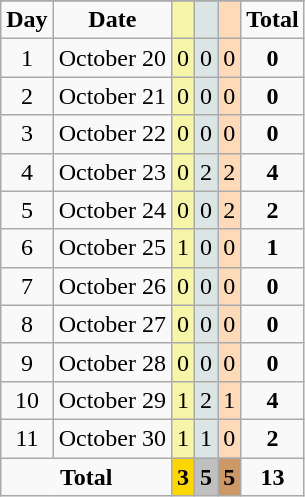<table class=wikitable style="font-size:100%; text-align:center">
<tr>
</tr>
<tr>
<td><strong>Day</strong></td>
<td><strong>Date</strong></td>
<td bgcolor=F7F6A8></td>
<td bgcolor=DCE5E5></td>
<td bgcolor=FFDAB9></td>
<td><strong>Total</strong></td>
</tr>
<tr>
<td>1</td>
<td>October 20</td>
<td bgcolor=F7F6A8>0</td>
<td bgcolor=DCE5E5>0</td>
<td bgcolor=FFDAB9>0</td>
<td><strong>0</strong></td>
</tr>
<tr>
<td>2</td>
<td>October 21</td>
<td bgcolor=F7F6A8>0</td>
<td bgcolor=DCE5E5>0</td>
<td bgcolor=FFDAB9>0</td>
<td><strong>0</strong></td>
</tr>
<tr>
<td>3</td>
<td>October 22</td>
<td bgcolor=F7F6A8>0</td>
<td bgcolor=DCE5E5>0</td>
<td bgcolor=FFDAB9>0</td>
<td><strong>0</strong></td>
</tr>
<tr>
<td>4</td>
<td>October 23</td>
<td bgcolor=F7F6A8>0</td>
<td bgcolor=DCE5E5>2</td>
<td bgcolor=FFDAB9>2</td>
<td><strong>4</strong></td>
</tr>
<tr>
<td>5</td>
<td>October 24</td>
<td bgcolor=F7F6A8>0</td>
<td bgcolor=DCE5E5>0</td>
<td bgcolor=FFDAB9>2</td>
<td><strong>2</strong></td>
</tr>
<tr>
<td>6</td>
<td>October 25</td>
<td bgcolor=F7F6A8>1</td>
<td bgcolor=DCE5E5>0</td>
<td bgcolor=FFDAB9>0</td>
<td><strong>1</strong></td>
</tr>
<tr>
<td>7</td>
<td>October 26</td>
<td bgcolor=F7F6A8>0</td>
<td bgcolor=DCE5E5>0</td>
<td bgcolor=FFDAB9>0</td>
<td><strong>0</strong></td>
</tr>
<tr>
<td>8</td>
<td>October 27</td>
<td bgcolor=F7F6A8>0</td>
<td bgcolor=DCE5E5>0</td>
<td bgcolor=FFDAB9>0</td>
<td><strong>0</strong></td>
</tr>
<tr>
<td>9</td>
<td>October 28</td>
<td bgcolor=F7F6A8>0</td>
<td bgcolor=DCE5E5>0</td>
<td bgcolor=FFDAB9>0</td>
<td><strong>0</strong></td>
</tr>
<tr>
<td>10</td>
<td>October 29</td>
<td bgcolor=F7F6A8>1</td>
<td bgcolor=DCE5E5>2</td>
<td bgcolor=FFDAB9>1</td>
<td><strong>4</strong></td>
</tr>
<tr>
<td>11</td>
<td>October 30</td>
<td bgcolor=F7F6A8>1</td>
<td bgcolor=DCE5E5>1</td>
<td bgcolor=FFDAB9>0</td>
<td><strong>2</strong></td>
</tr>
<tr>
<td colspan=2><strong>Total</strong></td>
<td style="background:gold;"><strong>3</strong></td>
<td style="background:silver;"><strong>5</strong></td>
<td style="background:#c96;"><strong>5</strong></td>
<td><strong>13</strong></td>
</tr>
</table>
